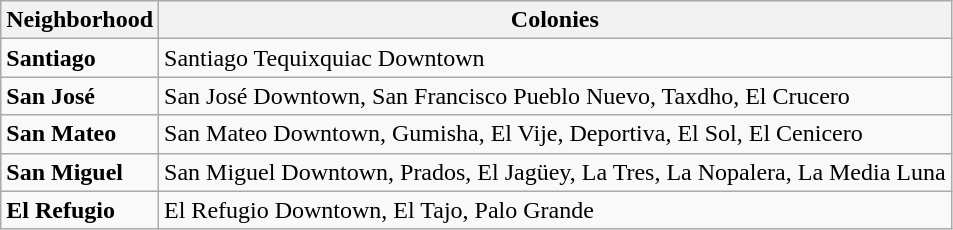<table class="wikitable">
<tr align=center style="background:#d8edff">
<th>Neighborhood</th>
<th>Colonies</th>
</tr>
<tr>
<td><strong>Santiago</strong></td>
<td>Santiago Tequixquiac Downtown</td>
</tr>
<tr>
<td><strong>San José</strong></td>
<td>San José Downtown, San Francisco Pueblo Nuevo, Taxdho, El Crucero</td>
</tr>
<tr>
<td><strong>San Mateo</strong></td>
<td>San Mateo Downtown, Gumisha, El Vije, Deportiva, El Sol, El Cenicero</td>
</tr>
<tr>
<td><strong>San Miguel</strong></td>
<td>San Miguel Downtown, Prados, El Jagüey, La Tres, La Nopalera, La Media Luna</td>
</tr>
<tr>
<td><strong>El Refugio</strong></td>
<td>El Refugio Downtown, El Tajo, Palo Grande</td>
</tr>
</table>
